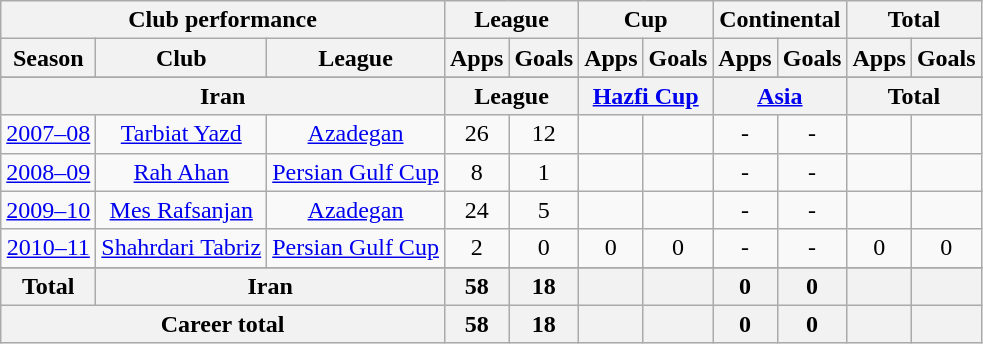<table class="wikitable" style="text-align:center">
<tr>
<th colspan=3>Club performance</th>
<th colspan=2>League</th>
<th colspan=2>Cup</th>
<th colspan=2>Continental</th>
<th colspan=2>Total</th>
</tr>
<tr>
<th>Season</th>
<th>Club</th>
<th>League</th>
<th>Apps</th>
<th>Goals</th>
<th>Apps</th>
<th>Goals</th>
<th>Apps</th>
<th>Goals</th>
<th>Apps</th>
<th>Goals</th>
</tr>
<tr>
</tr>
<tr>
<th colspan=3>Iran</th>
<th colspan=2>League</th>
<th colspan=2><a href='#'>Hazfi Cup</a></th>
<th colspan=2><a href='#'>Asia</a></th>
<th colspan=2>Total</th>
</tr>
<tr>
<td><a href='#'>2007–08</a></td>
<td rowspan="1"><a href='#'>Tarbiat Yazd</a></td>
<td rowspan="1"><a href='#'>Azadegan</a></td>
<td>26</td>
<td>12</td>
<td></td>
<td></td>
<td>-</td>
<td>-</td>
<td></td>
<td></td>
</tr>
<tr>
<td><a href='#'>2008–09</a></td>
<td rowspan="1"><a href='#'>Rah Ahan</a></td>
<td rowspan="1"><a href='#'>Persian Gulf Cup</a></td>
<td>8</td>
<td>1</td>
<td></td>
<td></td>
<td>-</td>
<td>-</td>
<td></td>
<td></td>
</tr>
<tr>
<td><a href='#'>2009–10</a></td>
<td rowspan="1"><a href='#'>Mes Rafsanjan</a></td>
<td rowspan="1"><a href='#'>Azadegan</a></td>
<td>24</td>
<td>5</td>
<td></td>
<td></td>
<td>-</td>
<td>-</td>
<td></td>
<td></td>
</tr>
<tr>
<td><a href='#'>2010–11</a></td>
<td rowspan="1"><a href='#'>Shahrdari Tabriz</a></td>
<td rowspan="1"><a href='#'>Persian Gulf Cup</a></td>
<td>2</td>
<td>0</td>
<td>0</td>
<td>0</td>
<td>-</td>
<td>-</td>
<td>0</td>
<td>0</td>
</tr>
<tr>
</tr>
<tr>
<th rowspan=1>Total</th>
<th colspan=2>Iran</th>
<th>58</th>
<th>18</th>
<th></th>
<th></th>
<th>0</th>
<th>0</th>
<th></th>
<th></th>
</tr>
<tr>
<th colspan=3>Career total</th>
<th>58</th>
<th>18</th>
<th></th>
<th></th>
<th>0</th>
<th>0</th>
<th></th>
<th></th>
</tr>
</table>
